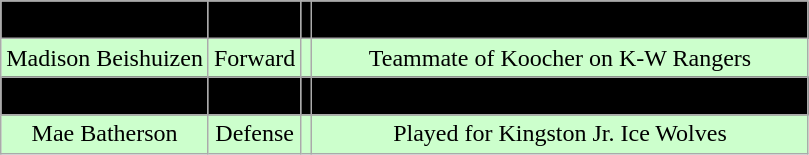<table class="wikitable">
<tr align="center" bgcolor=" ">
<td>Brynn Koocher</td>
<td>Forward</td>
<td></td>
<td>Played for the Kitchener-Waterloo Rangers</td>
</tr>
<tr align="center" bgcolor="#ccffcc">
<td>Madison Beishuizen</td>
<td>Forward</td>
<td></td>
<td>Teammate of Koocher on K-W Rangers</td>
</tr>
<tr align="center" bgcolor=" ">
<td>Anna Leschyshyn</td>
<td>Forward</td>
<td></td>
<td>National Champion with Saskatchewan U18 Team</td>
</tr>
<tr align="center" bgcolor="#ccffcc">
<td>Mae Batherson</td>
<td>Defense</td>
<td></td>
<td>Played for Kingston Jr. Ice Wolves</td>
</tr>
</table>
